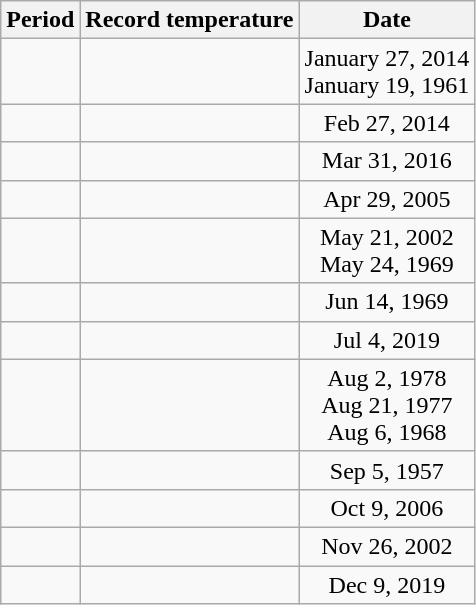<table class="wikitable mw-collapsible sortable" style="text-align:center;">
<tr>
<th>Period</th>
<th>Record temperature</th>
<th>Date</th>
</tr>
<tr>
<td></td>
<td></td>
<td data-sort-value="January 27, 2014">January 27, 2014<br>January 19, 1961</td>
</tr>
<tr>
<td></td>
<td></td>
<td>Feb 27, 2014</td>
</tr>
<tr>
<td></td>
<td></td>
<td>Mar 31, 2016</td>
</tr>
<tr>
<td></td>
<td></td>
<td>Apr 29, 2005</td>
</tr>
<tr>
<td></td>
<td></td>
<td data-sort-value="May 21, 2002">May 21, 2002<br>May 24, 1969</td>
</tr>
<tr>
<td></td>
<td></td>
<td>Jun 14, 1969</td>
</tr>
<tr>
<td></td>
<td></td>
<td>Jul 4, 2019</td>
</tr>
<tr>
<td></td>
<td></td>
<td data-sort-value="Aug 2, 1978">Aug 2, 1978<br>Aug 21, 1977<br>Aug 6, 1968</td>
</tr>
<tr>
<td></td>
<td></td>
<td>Sep 5, 1957</td>
</tr>
<tr>
<td></td>
<td></td>
<td>Oct 9, 2006</td>
</tr>
<tr>
<td></td>
<td></td>
<td>Nov 26, 2002</td>
</tr>
<tr>
<td></td>
<td></td>
<td>Dec 9, 2019</td>
</tr>
</table>
